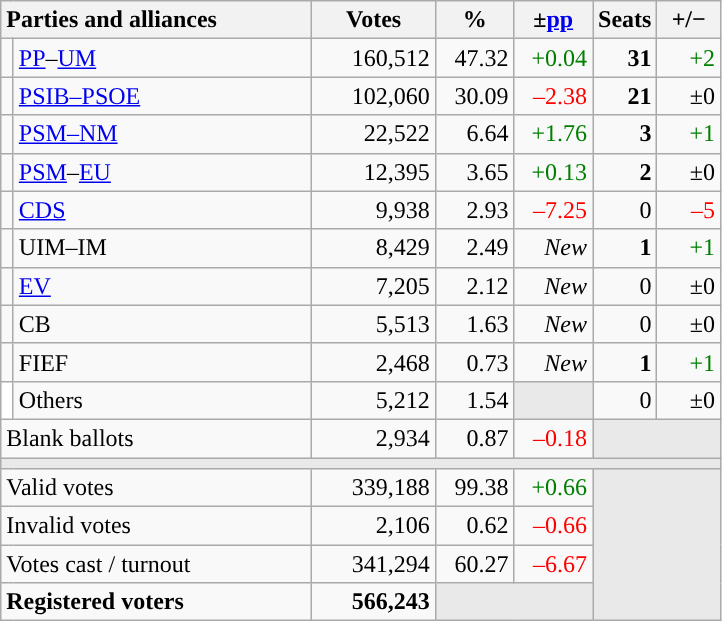<table class="wikitable" style="text-align:right;">
<tr>
<th style="text-align:left;" colspan="2" width="200">Parties and alliances</th>
<th width="75">Votes</th>
<th width="45">%</th>
<th width="45">±<a href='#'>pp</a></th>
<th width="35">Seats</th>
<th width="35">+/−</th>
</tr>
<tr>
<td width="1" style="color:inherit;background:"></td>
<td align="left"><a href='#'>PP</a>–<a href='#'>UM</a></td>
<td>160,512</td>
<td>47.32</td>
<td style="color:green;">+0.04</td>
<td><strong>31</strong></td>
<td style="color:green;">+2</td>
</tr>
<tr>
<td style="color:inherit;background:"></td>
<td align="left"><a href='#'>PSIB–PSOE</a></td>
<td>102,060</td>
<td>30.09</td>
<td style="color:red;">–2.38</td>
<td><strong>21</strong></td>
<td>±0</td>
</tr>
<tr>
<td style="color:inherit;background:"></td>
<td align="left"><a href='#'>PSM–NM</a></td>
<td>22,522</td>
<td>6.64</td>
<td style="color:green;">+1.76</td>
<td><strong>3</strong></td>
<td style="color:green;">+1</td>
</tr>
<tr>
<td style="color:inherit;background:"></td>
<td align="left"><a href='#'>PSM</a>–<a href='#'>EU</a></td>
<td>12,395</td>
<td>3.65</td>
<td style="color:green;">+0.13</td>
<td><strong>2</strong></td>
<td>±0</td>
</tr>
<tr>
<td style="color:inherit;background:"></td>
<td align="left"><a href='#'>CDS</a></td>
<td>9,938</td>
<td>2.93</td>
<td style="color:red;">–7.25</td>
<td>0</td>
<td style="color:red;">–5</td>
</tr>
<tr>
<td style="color:inherit;background:"></td>
<td align="left">UIM–IM</td>
<td>8,429</td>
<td>2.49</td>
<td><em>New</em></td>
<td><strong>1</strong></td>
<td style="color:green;">+1</td>
</tr>
<tr>
<td style="color:inherit;background:"></td>
<td align="left"><a href='#'>EV</a></td>
<td>7,205</td>
<td>2.12</td>
<td><em>New</em></td>
<td>0</td>
<td>±0</td>
</tr>
<tr>
<td style="color:inherit;background:"></td>
<td align="left">CB</td>
<td>5,513</td>
<td>1.63</td>
<td><em>New</em></td>
<td>0</td>
<td>±0</td>
</tr>
<tr>
<td style="color:inherit;background:"></td>
<td align="left">FIEF</td>
<td>2,468</td>
<td>0.73</td>
<td><em>New</em></td>
<td><strong>1</strong></td>
<td style="color:green;">+1</td>
</tr>
<tr>
<td bgcolor="white"></td>
<td align="left">Others</td>
<td>5,212</td>
<td>1.54</td>
<td bgcolor="#E9E9E9"></td>
<td>0</td>
<td>±0</td>
</tr>
<tr>
<td align="left" colspan="2">Blank ballots</td>
<td>2,934</td>
<td>0.87</td>
<td style="color:red;">–0.18</td>
<td bgcolor="#E9E9E9" colspan="2"></td>
</tr>
<tr>
<td colspan="7" bgcolor="#E9E9E9"></td>
</tr>
<tr>
<td align="left" colspan="2">Valid votes</td>
<td>339,188</td>
<td>99.38</td>
<td style="color:green;">+0.66</td>
<td bgcolor="#E9E9E9" colspan="2" rowspan="4"></td>
</tr>
<tr>
<td align="left" colspan="2">Invalid votes</td>
<td>2,106</td>
<td>0.62</td>
<td style="color:red;">–0.66</td>
</tr>
<tr>
<td align="left" colspan="2">Votes cast / turnout</td>
<td>341,294</td>
<td>60.27</td>
<td style="color:red;">–6.67</td>
</tr>
<tr style="font-weight:bold;">
<td align="left" colspan="2">Registered voters</td>
<td>566,243</td>
<td bgcolor="#E9E9E9" colspan="2"></td>
</tr>
</table>
